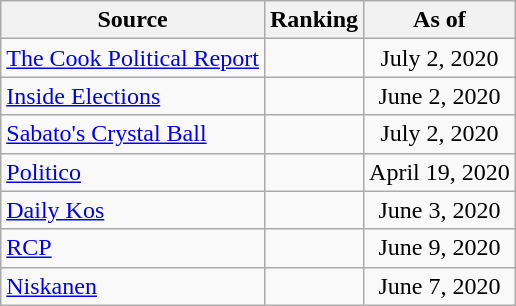<table class="wikitable" style="text-align:center">
<tr>
<th>Source</th>
<th>Ranking</th>
<th>As of</th>
</tr>
<tr>
<td align=left><a href='#'>The Cook Political Report</a></td>
<td></td>
<td>July 2, 2020</td>
</tr>
<tr>
<td align=left><a href='#'>Inside Elections</a></td>
<td></td>
<td>June 2, 2020</td>
</tr>
<tr>
<td align=left><a href='#'>Sabato's Crystal Ball</a></td>
<td></td>
<td>July 2, 2020</td>
</tr>
<tr>
<td align="left"><a href='#'>Politico</a></td>
<td></td>
<td>April 19, 2020</td>
</tr>
<tr>
<td align="left"><a href='#'>Daily Kos</a></td>
<td></td>
<td>June 3, 2020</td>
</tr>
<tr>
<td align="left"><a href='#'>RCP</a></td>
<td></td>
<td>June 9, 2020</td>
</tr>
<tr>
<td align="left"><a href='#'>Niskanen</a></td>
<td></td>
<td>June 7, 2020</td>
</tr>
</table>
